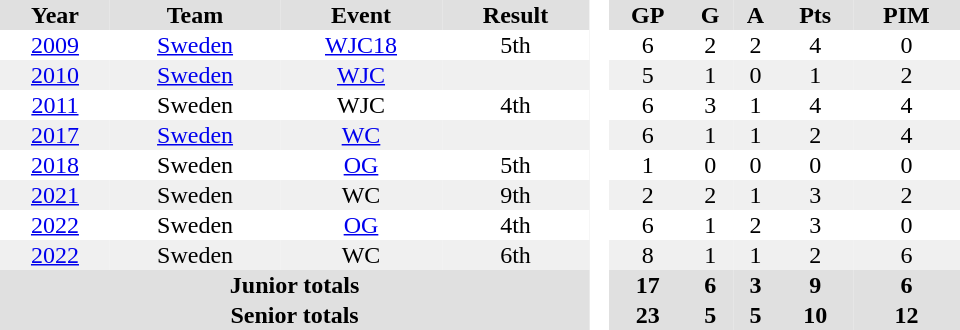<table border="0" cellpadding="1" cellspacing="0" style="text-align:center; width:40em">
<tr ALIGN="center" bgcolor="#e0e0e0">
<th>Year</th>
<th>Team</th>
<th>Event</th>
<th>Result</th>
<th rowspan="99" bgcolor="#ffffff"> </th>
<th>GP</th>
<th>G</th>
<th>A</th>
<th>Pts</th>
<th>PIM</th>
</tr>
<tr>
<td><a href='#'>2009</a></td>
<td><a href='#'>Sweden</a></td>
<td><a href='#'>WJC18</a></td>
<td>5th</td>
<td>6</td>
<td>2</td>
<td>2</td>
<td>4</td>
<td>0</td>
</tr>
<tr bgcolor="#f0f0f0">
<td><a href='#'>2010</a></td>
<td><a href='#'>Sweden</a></td>
<td><a href='#'>WJC</a></td>
<td></td>
<td>5</td>
<td>1</td>
<td>0</td>
<td>1</td>
<td>2</td>
</tr>
<tr>
<td><a href='#'>2011</a></td>
<td>Sweden</td>
<td>WJC</td>
<td>4th</td>
<td>6</td>
<td>3</td>
<td>1</td>
<td>4</td>
<td>4</td>
</tr>
<tr bgcolor="#f0f0f0">
<td><a href='#'>2017</a></td>
<td><a href='#'>Sweden</a></td>
<td><a href='#'>WC</a></td>
<td></td>
<td>6</td>
<td>1</td>
<td>1</td>
<td>2</td>
<td>4</td>
</tr>
<tr>
<td><a href='#'>2018</a></td>
<td>Sweden</td>
<td><a href='#'>OG</a></td>
<td>5th</td>
<td>1</td>
<td>0</td>
<td>0</td>
<td>0</td>
<td>0</td>
</tr>
<tr bgcolor="#f0f0f0">
<td><a href='#'>2021</a></td>
<td>Sweden</td>
<td>WC</td>
<td>9th</td>
<td>2</td>
<td>2</td>
<td>1</td>
<td>3</td>
<td>2</td>
</tr>
<tr>
<td><a href='#'>2022</a></td>
<td>Sweden</td>
<td><a href='#'>OG</a></td>
<td>4th</td>
<td>6</td>
<td>1</td>
<td>2</td>
<td>3</td>
<td>0</td>
</tr>
<tr bgcolor="#f0f0f0">
<td><a href='#'>2022</a></td>
<td>Sweden</td>
<td>WC</td>
<td>6th</td>
<td>8</td>
<td>1</td>
<td>1</td>
<td>2</td>
<td>6</td>
</tr>
<tr bgcolor="#e0e0e0">
<th colspan="4">Junior totals</th>
<th>17</th>
<th>6</th>
<th>3</th>
<th>9</th>
<th>6</th>
</tr>
<tr bgcolor="#e0e0e0">
<th colspan="4">Senior totals</th>
<th>23</th>
<th>5</th>
<th>5</th>
<th>10</th>
<th>12</th>
</tr>
</table>
